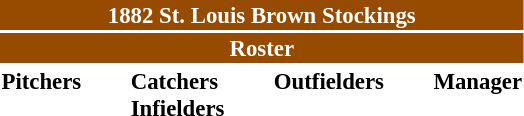<table class="toccolours" style="font-size: 95%;">
<tr>
<th colspan="10" style="background-color: #964B00; color: white; text-align: center;">1882 St. Louis Brown Stockings</th>
</tr>
<tr>
<td colspan="10" style="background-color: #964B00; color: white; text-align: center;"><strong>Roster</strong></td>
</tr>
<tr>
<td valign="top"><strong>Pitchers</strong><br>




</td>
<td width="25px"></td>
<td valign="top"><strong>Catchers</strong><br>


<strong>Infielders</strong>






</td>
<td width="25px"></td>
<td valign="top"><strong>Outfielders</strong><br>




</td>
<td width="25px"></td>
<td valign="top"><strong>Manager</strong><br></td>
</tr>
</table>
